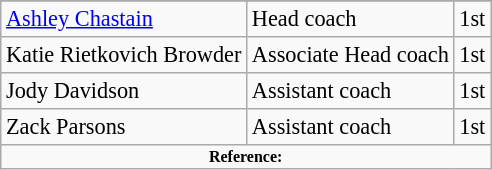<table class="wikitable" style="font-size:93%;">
<tr>
</tr>
<tr>
<td><a href='#'>Ashley Chastain</a></td>
<td>Head coach</td>
<td align=center>1st</td>
</tr>
<tr>
<td>Katie Rietkovich Browder</td>
<td>Associate Head coach</td>
<td align=center>1st</td>
</tr>
<tr>
<td>Jody Davidson</td>
<td>Assistant coach</td>
<td align=center>1st</td>
</tr>
<tr>
<td>Zack Parsons</td>
<td>Assistant coach</td>
<td align=center>1st</td>
</tr>
<tr>
<td colspan="4"  style="font-size:8pt; text-align:center;"><strong>Reference:</strong></td>
</tr>
</table>
